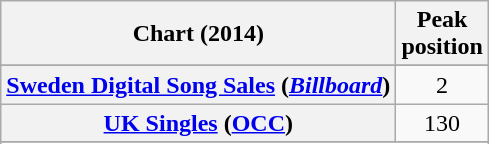<table class="wikitable sortable plainrowheaders" style="text-align:center">
<tr>
<th scope="col">Chart (2014)</th>
<th scope="col">Peak<br>position</th>
</tr>
<tr>
</tr>
<tr>
</tr>
<tr>
</tr>
<tr>
</tr>
<tr>
</tr>
<tr>
</tr>
<tr>
</tr>
<tr>
</tr>
<tr>
</tr>
<tr>
</tr>
<tr>
</tr>
<tr>
</tr>
<tr>
<th scope="row"><a href='#'>Sweden Digital Song Sales</a> (<em><a href='#'>Billboard</a></em>)</th>
<td>2</td>
</tr>
<tr>
<th scope="row"><a href='#'>UK Singles</a> (<a href='#'>OCC</a>)</th>
<td>130</td>
</tr>
<tr>
</tr>
<tr>
</tr>
</table>
